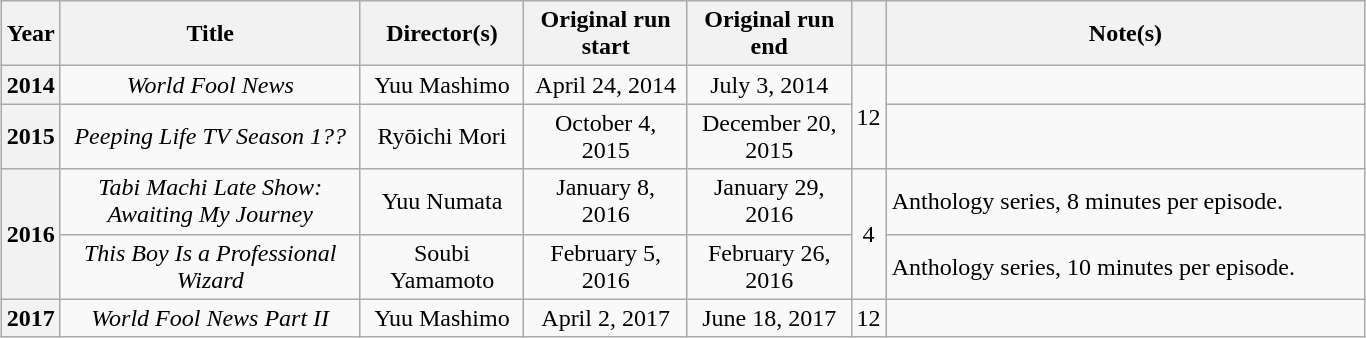<table class="wikitable sortable plainrowheaders" style="text-align: center; width:72%; margin-left: auto; margin-right: auto; border: none;">
<tr>
<th style="width:3%" class="unsortable">Year</th>
<th style="width:22%">Title</th>
<th style="width:12%">Director(s)</th>
<th data-sort-type="date" style="width:12%">Original run start</th>
<th data-sort-type="date" style="width:12%">Original run end</th>
<th style="width:2%"></th>
<th class="unsortable">Note(s)</th>
</tr>
<tr>
<th scope="row" style="text-align: center" rowspan="1">2014</th>
<td><em>World Fool News</em></td>
<td>Yuu Mashimo</td>
<td>April 24, 2014</td>
<td>July 3, 2014</td>
<td rowspan="2">12</td>
<td></td>
</tr>
<tr>
<th scope="row" style="text-align: center" rowspan="1">2015</th>
<td><em>Peeping Life TV Season 1??</em></td>
<td>Ryōichi Mori</td>
<td>October 4, 2015</td>
<td>December 20, 2015</td>
<td style="text-align:left;"></td>
</tr>
<tr>
<th rowspan="2" scope="row" style="text-align: center">2016</th>
<td><em>Tabi Machi Late Show: Awaiting My Journey</em></td>
<td>Yuu Numata</td>
<td>January 8, 2016</td>
<td>January 29, 2016</td>
<td rowspan="2">4</td>
<td style="text-align:left;">Anthology series, 8 minutes per episode.</td>
</tr>
<tr>
<td><em>This Boy Is a Professional Wizard</em></td>
<td>Soubi Yamamoto</td>
<td>February 5, 2016</td>
<td>February 26, 2016</td>
<td style="text-align:left;">Anthology series, 10 minutes per episode.</td>
</tr>
<tr>
<th scope="row" style="text-align: center" rowspan="1">2017</th>
<td><em>World Fool News Part II</em></td>
<td>Yuu Mashimo</td>
<td>April 2, 2017</td>
<td>June 18, 2017</td>
<td>12</td>
<td style="text-align:left;"></td>
</tr>
<tr>
</tr>
</table>
